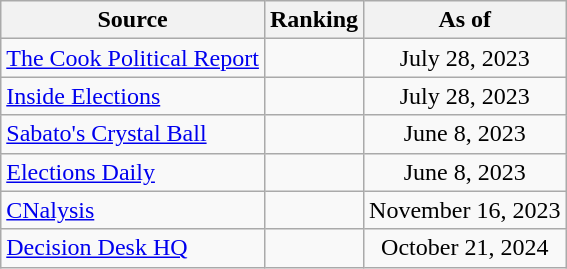<table class="wikitable" style="text-align:center">
<tr>
<th>Source</th>
<th>Ranking</th>
<th>As of</th>
</tr>
<tr>
<td align=left><a href='#'>The Cook Political Report</a></td>
<td></td>
<td>July 28, 2023</td>
</tr>
<tr>
<td align=left><a href='#'>Inside Elections</a></td>
<td></td>
<td>July 28, 2023</td>
</tr>
<tr>
<td align=left><a href='#'>Sabato's Crystal Ball</a></td>
<td></td>
<td>June 8, 2023</td>
</tr>
<tr>
<td align=left><a href='#'>Elections Daily</a></td>
<td></td>
<td>June 8, 2023</td>
</tr>
<tr>
<td align=left><a href='#'>CNalysis</a></td>
<td></td>
<td>November 16, 2023</td>
</tr>
<tr>
<td align=left><a href='#'>Decision Desk HQ</a></td>
<td></td>
<td>October 21, 2024</td>
</tr>
</table>
